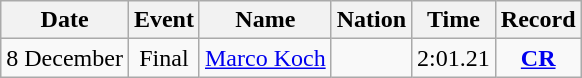<table class=wikitable style=text-align:center>
<tr>
<th>Date</th>
<th>Event</th>
<th>Name</th>
<th>Nation</th>
<th>Time</th>
<th>Record</th>
</tr>
<tr>
<td>8 December</td>
<td>Final</td>
<td align=left><a href='#'>Marco Koch</a></td>
<td align=left></td>
<td>2:01.21</td>
<td><strong><a href='#'>CR</a></strong></td>
</tr>
</table>
